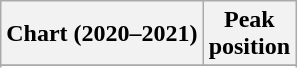<table class="wikitable sortable plainrowheaders" style="text-align:center">
<tr>
<th scope="col">Chart (2020–2021)</th>
<th scope="col">Peak<br>position</th>
</tr>
<tr>
</tr>
<tr>
</tr>
<tr>
</tr>
</table>
